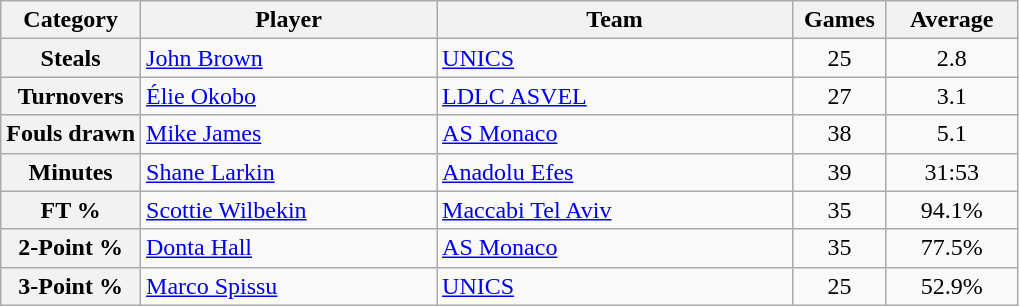<table class="wikitable">
<tr>
<th>Category</th>
<th width=190>Player</th>
<th width=230>Team</th>
<th width=55>Games</th>
<th width=80>Average</th>
</tr>
<tr>
<th>Steals</th>
<td> <a href='#'>John Brown</a></td>
<td> <a href='#'>UNICS</a></td>
<td style="text-align: center;">25</td>
<td style="text-align: center;">2.8</td>
</tr>
<tr>
<th>Turnovers</th>
<td> <a href='#'>Élie Okobo</a></td>
<td> <a href='#'>LDLC ASVEL</a></td>
<td style="text-align: center;">27</td>
<td style="text-align: center;">3.1</td>
</tr>
<tr>
<th>Fouls drawn</th>
<td> <a href='#'>Mike James</a></td>
<td> <a href='#'>AS Monaco</a></td>
<td style="text-align: center;">38</td>
<td style="text-align: center;">5.1</td>
</tr>
<tr>
<th>Minutes</th>
<td> <a href='#'>Shane Larkin</a></td>
<td> <a href='#'>Anadolu Efes</a></td>
<td style="text-align: center;">39</td>
<td style="text-align: center;">31:53</td>
</tr>
<tr>
<th>FT %</th>
<td> <a href='#'>Scottie Wilbekin</a></td>
<td> <a href='#'>Maccabi Tel Aviv</a></td>
<td style="text-align: center;">35</td>
<td style="text-align: center;">94.1%</td>
</tr>
<tr>
<th>2-Point %</th>
<td> <a href='#'>Donta Hall</a></td>
<td> <a href='#'>AS Monaco</a></td>
<td style="text-align: center;">35</td>
<td style="text-align: center;">77.5%</td>
</tr>
<tr>
<th>3-Point %</th>
<td> <a href='#'>Marco Spissu</a></td>
<td> <a href='#'>UNICS</a></td>
<td style="text-align: center;">25</td>
<td style="text-align: center;">52.9%</td>
</tr>
</table>
